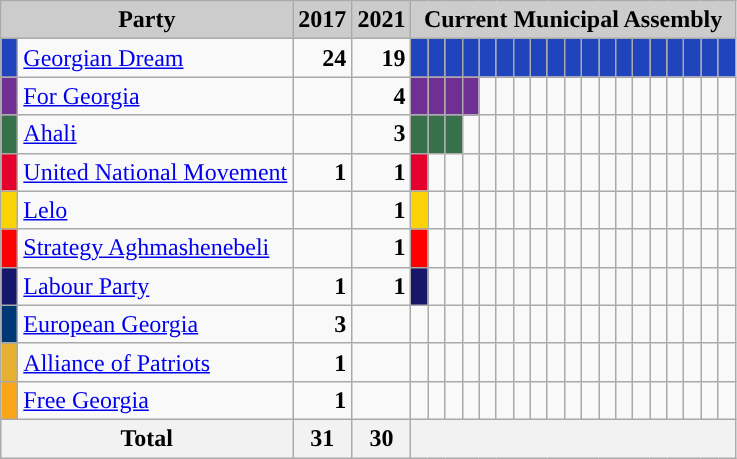<table class="wikitable">
<tr>
<th style="background:#ccc" colspan="2">Party</th>
<th style="background:#ccc">2017</th>
<th style="background:#ccc">2021</th>
<th style="background:#ccc" colspan="45">Current Municipal Assembly</th>
</tr>
<tr>
<td style="background-color: #2044bc"> </td>
<td><a href='#'>Georgian Dream</a></td>
<td style="text-align: right"><strong>24</strong></td>
<td style="text-align: right"><strong>19</strong></td>
<td style="background-color: #2044bc"></td>
<td style="background-color: #2044bc"> </td>
<td style="background-color: #2044bc"> </td>
<td style="background-color: #2044bc"> </td>
<td style="background-color: #2044bc"> </td>
<td style="background-color: #2044bc"> </td>
<td style="background-color: #2044bc"> </td>
<td style="background-color: #2044bc"> </td>
<td style="background-color: #2044bc"> </td>
<td style="background-color: #2044bc"> </td>
<td style="background-color: #2044bc"> </td>
<td style="background-color: #2044bc"> </td>
<td style="background-color: #2044bc"> </td>
<td style="background-color: #2044bc"> </td>
<td style="background-color: #2044bc"> </td>
<td style="background-color: #2044bc"> </td>
<td style="background-color: #2044bc"> </td>
<td style="background-color: #2044bc"> </td>
<td style="background-color: #2044bc"> </td>
</tr>
<tr>
<td style="background-color: #702F92"> </td>
<td><a href='#'>For Georgia</a></td>
<td></td>
<td style="text-align: right"><strong>4</strong></td>
<td style="background-color: #702f92"> </td>
<td style="background-color: #702f92"> </td>
<td style="background-color: #702f92"> </td>
<td style="background-color: #702f92"> </td>
<td></td>
<td></td>
<td></td>
<td></td>
<td></td>
<td></td>
<td></td>
<td></td>
<td></td>
<td></td>
<td></td>
<td></td>
<td></td>
<td></td>
<td></td>
</tr>
<tr>
<td style="background-color: #377149"> </td>
<td><a href='#'>Ahali</a></td>
<td></td>
<td style="text-align: right"><strong>3</strong></td>
<td style="background-color: #377149"> </td>
<td style="background-color: #377149"> </td>
<td style="background-color: #377149"> </td>
<td></td>
<td></td>
<td></td>
<td></td>
<td></td>
<td></td>
<td></td>
<td></td>
<td></td>
<td></td>
<td></td>
<td></td>
<td></td>
<td></td>
<td></td>
<td></td>
</tr>
<tr>
<td style="background-color: #e4012e"> </td>
<td><a href='#'>United National Movement</a></td>
<td style="text-align: right"><strong>1</strong></td>
<td style="text-align: right"><strong>1</strong></td>
<td style="background-color: #e4012e"> </td>
<td></td>
<td></td>
<td></td>
<td></td>
<td></td>
<td></td>
<td></td>
<td></td>
<td></td>
<td></td>
<td></td>
<td></td>
<td></td>
<td></td>
<td></td>
<td></td>
<td></td>
<td></td>
</tr>
<tr>
<td style="background-color: #fad406"> </td>
<td><a href='#'>Lelo</a></td>
<td></td>
<td style="text-align: right"><strong>1</strong></td>
<td style="background-color: #fad406"> </td>
<td></td>
<td></td>
<td></td>
<td></td>
<td></td>
<td></td>
<td></td>
<td></td>
<td></td>
<td></td>
<td></td>
<td></td>
<td></td>
<td></td>
<td></td>
<td></td>
<td></td>
<td></td>
</tr>
<tr>
<td style="background-color: #ff0000"> </td>
<td><a href='#'>Strategy Aghmashenebeli</a></td>
<td></td>
<td style="text-align: right"><strong>1</strong></td>
<td style="background-color: #ff0000"> </td>
<td></td>
<td></td>
<td></td>
<td></td>
<td></td>
<td></td>
<td></td>
<td></td>
<td></td>
<td></td>
<td></td>
<td></td>
<td></td>
<td></td>
<td></td>
<td></td>
<td></td>
<td></td>
</tr>
<tr>
<td style="background-color: #16166b"> </td>
<td><a href='#'>Labour Party</a></td>
<td style="text-align: right"><strong>1</strong></td>
<td style="text-align: right"><strong>1</strong></td>
<td style="background-color: #16166b"> </td>
<td></td>
<td></td>
<td></td>
<td></td>
<td></td>
<td></td>
<td></td>
<td></td>
<td></td>
<td></td>
<td></td>
<td></td>
<td></td>
<td></td>
<td></td>
<td></td>
<td></td>
<td></td>
</tr>
<tr>
<td style="background-color: #003876"> </td>
<td><a href='#'>European Georgia</a></td>
<td style="text-align: right"><strong>3</strong></td>
<td></td>
<td></td>
<td></td>
<td></td>
<td></td>
<td></td>
<td></td>
<td></td>
<td></td>
<td></td>
<td></td>
<td></td>
<td></td>
<td></td>
<td></td>
<td></td>
<td></td>
<td></td>
<td></td>
<td></td>
</tr>
<tr>
<td style="background-color: #e7b031"> </td>
<td><a href='#'>Alliance of Patriots</a></td>
<td style="text-align: right"><strong>1</strong></td>
<td></td>
<td></td>
<td></td>
<td></td>
<td></td>
<td></td>
<td></td>
<td></td>
<td></td>
<td></td>
<td></td>
<td></td>
<td></td>
<td></td>
<td></td>
<td></td>
<td></td>
<td></td>
<td></td>
<td></td>
</tr>
<tr>
<td style="background-color: #F8A517"> </td>
<td><a href='#'>Free Georgia</a></td>
<td style="text-align: right"><strong>1</strong></td>
<td></td>
<td></td>
<td></td>
<td></td>
<td></td>
<td></td>
<td></td>
<td></td>
<td></td>
<td></td>
<td></td>
<td></td>
<td></td>
<td></td>
<td></td>
<td></td>
<td></td>
<td></td>
<td></td>
<td></td>
</tr>
<tr>
<th colspan=2>Total</th>
<th align=right>31</th>
<th align=right>30</th>
<th colspan=45> </th>
</tr>
</table>
